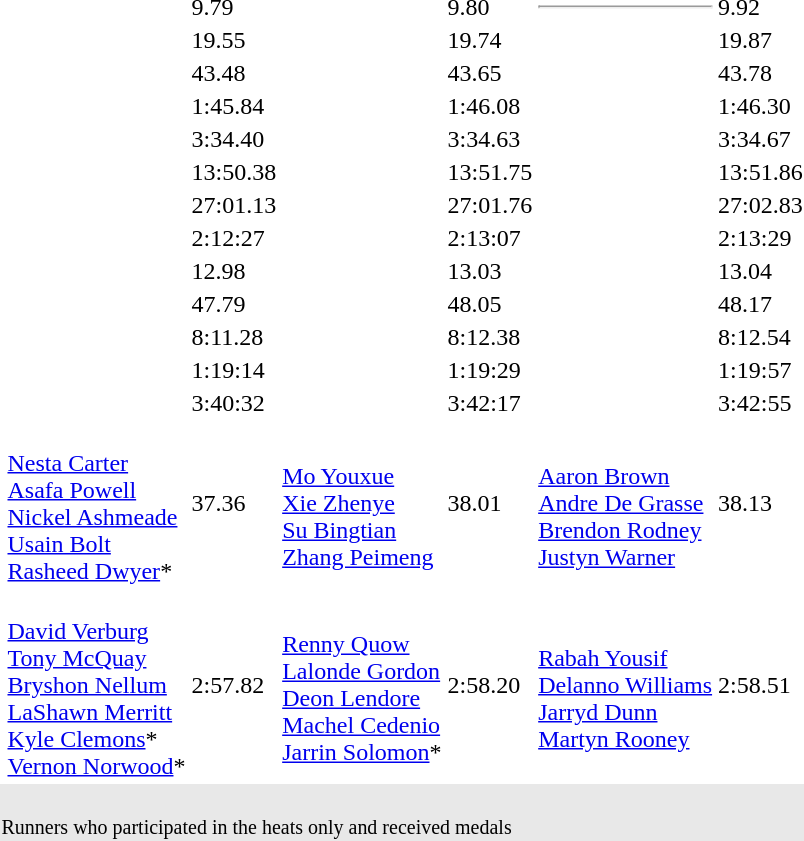<table>
<tr>
<td></td>
<td></td>
<td>9.79  </td>
<td></td>
<td>9.80</td>
<td><hr> </td>
<td>9.92</td>
</tr>
<tr>
<td></td>
<td></td>
<td>19.55 </td>
<td></td>
<td>19.74</td>
<td></td>
<td>19.87 </td>
</tr>
<tr>
<td></td>
<td></td>
<td>43.48  </td>
<td></td>
<td>43.65 </td>
<td></td>
<td>43.78</td>
</tr>
<tr>
<td></td>
<td></td>
<td>1:45.84</td>
<td></td>
<td>1:46.08</td>
<td></td>
<td>1:46.30</td>
</tr>
<tr>
<td></td>
<td></td>
<td>3:34.40</td>
<td></td>
<td>3:34.63</td>
<td></td>
<td>3:34.67</td>
</tr>
<tr>
<td></td>
<td></td>
<td>13:50.38</td>
<td></td>
<td>13:51.75</td>
<td></td>
<td>13:51.86</td>
</tr>
<tr>
<td></td>
<td></td>
<td>27:01.13</td>
<td></td>
<td>27:01.76</td>
<td></td>
<td>27:02.83</td>
</tr>
<tr>
<td></td>
<td></td>
<td>2:12:27</td>
<td></td>
<td>2:13:07</td>
<td></td>
<td>2:13:29</td>
</tr>
<tr>
<td></td>
<td></td>
<td>12.98 </td>
<td></td>
<td>13.03</td>
<td></td>
<td>13.04</td>
</tr>
<tr>
<td></td>
<td></td>
<td>47.79  </td>
<td></td>
<td>48.05 </td>
<td></td>
<td>48.17 </td>
</tr>
<tr>
<td></td>
<td></td>
<td>8:11.28</td>
<td></td>
<td>8:12.38</td>
<td></td>
<td>8:12.54</td>
</tr>
<tr>
<td></td>
<td></td>
<td>1:19:14 </td>
<td></td>
<td>1:19:29</td>
<td></td>
<td>1:19:57 </td>
</tr>
<tr>
<td></td>
<td></td>
<td>3:40:32</td>
<td></td>
<td>3:42:17</td>
<td></td>
<td>3:42:55</td>
</tr>
<tr>
<td></td>
<td><br><a href='#'>Nesta Carter</a><br><a href='#'>Asafa Powell</a><br><a href='#'>Nickel Ashmeade</a><br><a href='#'>Usain Bolt</a><br><a href='#'>Rasheed Dwyer</a>*</td>
<td>37.36 </td>
<td><br><a href='#'>Mo Youxue</a><br><a href='#'>Xie Zhenye</a><br><a href='#'>Su Bingtian</a><br><a href='#'>Zhang Peimeng</a></td>
<td>38.01</td>
<td><br><a href='#'>Aaron Brown</a><br><a href='#'>Andre De Grasse</a><br><a href='#'>Brendon Rodney</a><br><a href='#'>Justyn Warner</a></td>
<td>38.13</td>
</tr>
<tr>
<td></td>
<td><br><a href='#'>David Verburg</a><br><a href='#'>Tony McQuay</a><br><a href='#'>Bryshon Nellum</a><br><a href='#'>LaShawn Merritt</a><br><a href='#'>Kyle Clemons</a>*<br><a href='#'>Vernon Norwood</a>*</td>
<td>2:57.82 </td>
<td><br><a href='#'>Renny Quow</a><br><a href='#'>Lalonde Gordon</a><br><a href='#'>Deon Lendore</a><br><a href='#'>Machel Cedenio</a><br><a href='#'>Jarrin Solomon</a>*</td>
<td>2:58.20 </td>
<td><br><a href='#'>Rabah Yousif</a><br><a href='#'>Delanno Williams</a><br><a href='#'>Jarryd Dunn</a><br><a href='#'>Martyn Rooney</a></td>
<td>2:58.51</td>
</tr>
<tr style="background:#e8e8e8;">
<td colspan=7><br> <small>Runners who participated in the heats only and received medals</small></td>
</tr>
</table>
